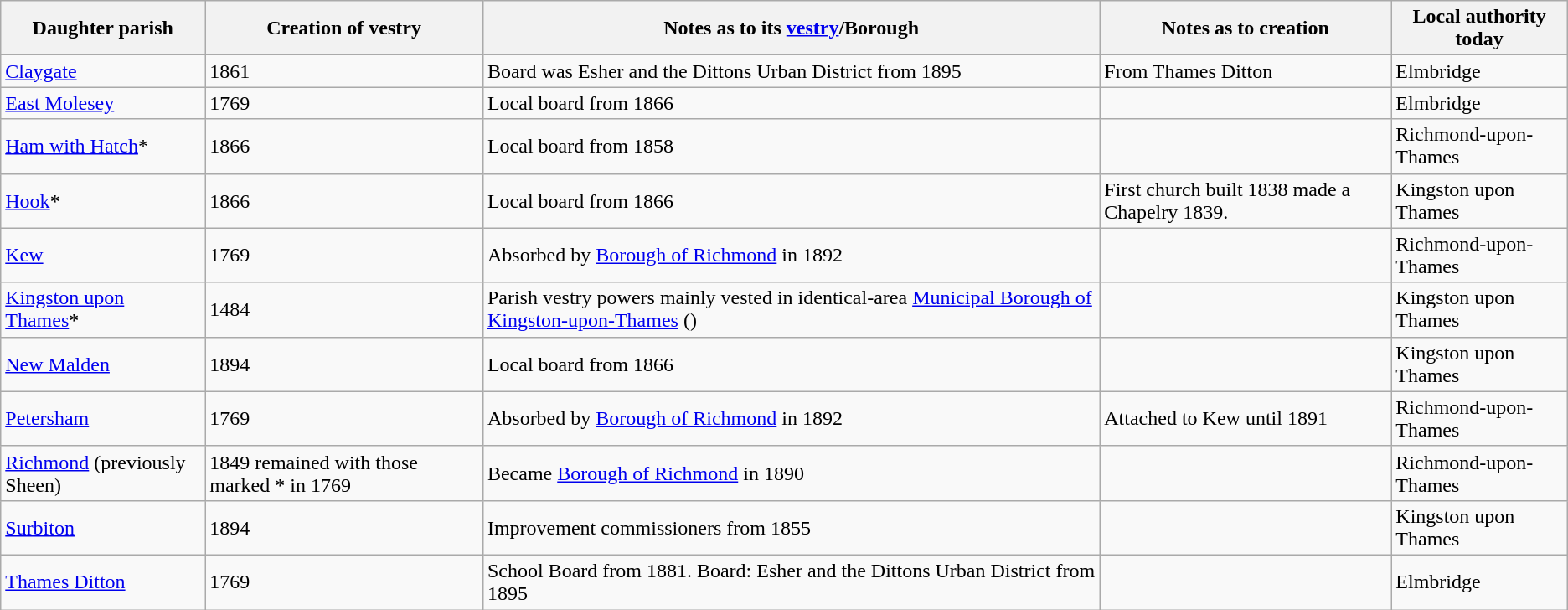<table class="wikitable sortable">
<tr>
<th>Daughter parish</th>
<th>Creation of vestry</th>
<th>Notes as to its <a href='#'>vestry</a>/Borough</th>
<th>Notes as to creation</th>
<th>Local authority today</th>
</tr>
<tr>
<td><a href='#'>Claygate</a></td>
<td>1861</td>
<td>Board was Esher and the Dittons Urban District from 1895</td>
<td>From Thames Ditton</td>
<td>Elmbridge</td>
</tr>
<tr>
<td><a href='#'>East Molesey</a></td>
<td>1769</td>
<td>Local board from 1866</td>
<td></td>
<td>Elmbridge</td>
</tr>
<tr>
<td><a href='#'>Ham with Hatch</a>*</td>
<td>1866</td>
<td>Local board from 1858</td>
<td></td>
<td>Richmond-upon-Thames</td>
</tr>
<tr>
<td><a href='#'>Hook</a>*</td>
<td>1866</td>
<td>Local board from 1866</td>
<td>First church built 1838 made a Chapelry 1839.</td>
<td>Kingston upon Thames</td>
</tr>
<tr>
<td><a href='#'>Kew</a></td>
<td>1769</td>
<td>Absorbed by <a href='#'>Borough of Richmond</a> in 1892</td>
<td></td>
<td>Richmond-upon-Thames</td>
</tr>
<tr>
<td><a href='#'>Kingston upon Thames</a>*</td>
<td>1484</td>
<td>Parish vestry powers mainly vested in identical-area <a href='#'>Municipal Borough of Kingston-upon-Thames</a> ()</td>
<td></td>
<td>Kingston upon Thames</td>
</tr>
<tr>
<td><a href='#'>New Malden</a></td>
<td>1894</td>
<td>Local board from 1866</td>
<td></td>
<td>Kingston upon Thames</td>
</tr>
<tr>
<td><a href='#'>Petersham</a></td>
<td>1769</td>
<td>Absorbed by <a href='#'>Borough of Richmond</a> in 1892</td>
<td>Attached to Kew until 1891</td>
<td>Richmond-upon-Thames</td>
</tr>
<tr>
<td><a href='#'>Richmond</a> (previously Sheen)</td>
<td>1849 remained with those marked * in 1769</td>
<td>Became <a href='#'>Borough of Richmond</a> in 1890</td>
<td></td>
<td>Richmond-upon-Thames</td>
</tr>
<tr>
<td><a href='#'>Surbiton</a></td>
<td>1894</td>
<td>Improvement commissioners from 1855</td>
<td></td>
<td>Kingston upon Thames</td>
</tr>
<tr>
<td><a href='#'>Thames Ditton</a></td>
<td>1769</td>
<td>School Board from 1881. Board: Esher and the Dittons Urban District from 1895 </td>
<td></td>
<td>Elmbridge</td>
</tr>
</table>
